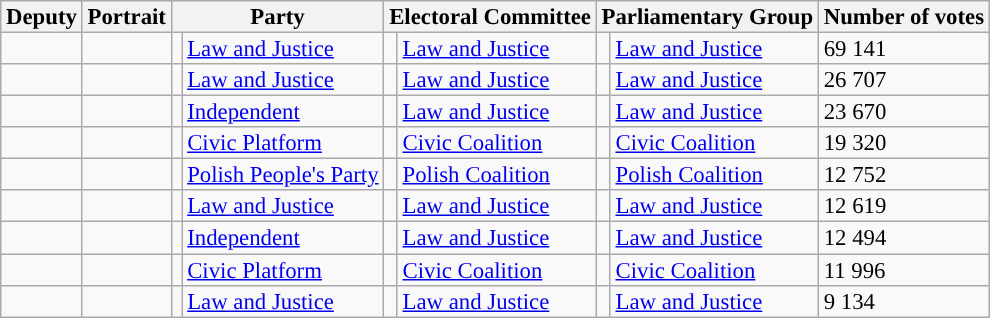<table class="wikitable sortable" style="font-size:95%;line-height:14px;">
<tr>
<th>Deputy</th>
<th>Portrait</th>
<th colspan="2">Party</th>
<th colspan="2">Electoral Committee</th>
<th colspan="2">Parliamentary Group</th>
<th>Number of votes</th>
</tr>
<tr>
<td></td>
<td></td>
<td style="background:"></td>
<td><a href='#'>Law and Justice</a></td>
<td style="background:"></td>
<td><a href='#'>Law and Justice</a></td>
<td style="background:"></td>
<td><a href='#'>Law and Justice</a></td>
<td>69 141</td>
</tr>
<tr>
<td></td>
<td></td>
<td style="background:"></td>
<td><a href='#'>Law and Justice</a></td>
<td style="background:"></td>
<td><a href='#'>Law and Justice</a></td>
<td style="background:"></td>
<td><a href='#'>Law and Justice</a></td>
<td>26 707</td>
</tr>
<tr>
<td></td>
<td></td>
<td style="background:"></td>
<td><a href='#'>Independent</a></td>
<td style="background:"></td>
<td><a href='#'>Law and Justice</a></td>
<td style="background:"></td>
<td><a href='#'>Law and Justice</a></td>
<td>23 670</td>
</tr>
<tr>
<td></td>
<td></td>
<td style="background:"></td>
<td><a href='#'>Civic Platform</a></td>
<td style="background:"></td>
<td><a href='#'>Civic Coalition</a></td>
<td style="background:"></td>
<td><a href='#'>Civic Coalition</a></td>
<td>19 320</td>
</tr>
<tr>
<td></td>
<td></td>
<td style="background:"></td>
<td><a href='#'>Polish People's Party</a></td>
<td style="background:"></td>
<td><a href='#'>Polish Coalition</a></td>
<td style="background:"></td>
<td><a href='#'>Polish Coalition</a></td>
<td>12 752</td>
</tr>
<tr>
<td></td>
<td></td>
<td style="background:"></td>
<td><a href='#'>Law and Justice</a></td>
<td style="background:"></td>
<td><a href='#'>Law and Justice</a></td>
<td style="background:"></td>
<td><a href='#'>Law and Justice</a></td>
<td>12 619</td>
</tr>
<tr>
<td></td>
<td></td>
<td style="background:"></td>
<td><a href='#'>Independent</a></td>
<td style="background:"></td>
<td><a href='#'>Law and Justice</a></td>
<td style="background:"></td>
<td><a href='#'>Law and Justice</a></td>
<td>12 494</td>
</tr>
<tr>
<td></td>
<td></td>
<td style="background:"></td>
<td><a href='#'>Civic Platform</a></td>
<td style="background:"></td>
<td><a href='#'>Civic Coalition</a></td>
<td style="background:"></td>
<td><a href='#'>Civic Coalition</a></td>
<td>11 996</td>
</tr>
<tr>
<td></td>
<td></td>
<td style="background:"></td>
<td><a href='#'>Law and Justice</a></td>
<td style="background:"></td>
<td><a href='#'>Law and Justice</a></td>
<td style="background:"></td>
<td><a href='#'>Law and Justice</a></td>
<td>9 134</td>
</tr>
</table>
